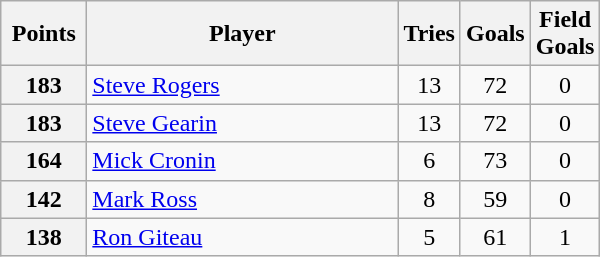<table class="wikitable" style="text-align:left;">
<tr>
<th width=50>Points</th>
<th width=200>Player</th>
<th width=30>Tries</th>
<th width=30>Goals</th>
<th width=30>Field Goals</th>
</tr>
<tr>
<th>183</th>
<td> <a href='#'>Steve Rogers</a></td>
<td align=center>13</td>
<td align=center>72</td>
<td align=center>0</td>
</tr>
<tr>
<th>183</th>
<td> <a href='#'>Steve Gearin</a></td>
<td align=center>13</td>
<td align=center>72</td>
<td align=center>0</td>
</tr>
<tr>
<th>164</th>
<td> <a href='#'>Mick Cronin</a></td>
<td align=center>6</td>
<td align=center>73</td>
<td align=center>0</td>
</tr>
<tr>
<th>142</th>
<td> <a href='#'>Mark Ross</a></td>
<td align=center>8</td>
<td align=center>59</td>
<td align=center>0</td>
</tr>
<tr>
<th>138</th>
<td> <a href='#'>Ron Giteau</a></td>
<td align=center>5</td>
<td align=center>61</td>
<td align=center>1</td>
</tr>
</table>
